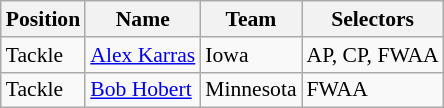<table class="wikitable" style="font-size: 90%">
<tr>
<th>Position</th>
<th>Name</th>
<th>Team</th>
<th>Selectors</th>
</tr>
<tr>
<td>Tackle</td>
<td><a href='#'>Alex Karras</a></td>
<td>Iowa</td>
<td>AP, CP, FWAA</td>
</tr>
<tr>
<td>Tackle</td>
<td><a href='#'>Bob Hobert</a></td>
<td>Minnesota</td>
<td>FWAA</td>
</tr>
</table>
